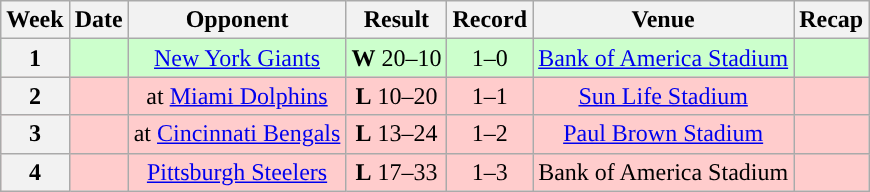<table class="wikitable" style="text-align:center">
<tr>
<th>Week</th>
<th>Date</th>
<th>Opponent</th>
<th>Result</th>
<th>Record</th>
<th>Venue</th>
<th>Recap</th>
</tr>
<tr style="background:#cfc">
<th>1</th>
<td></td>
<td><a href='#'>New York Giants</a></td>
<td><strong>W</strong> 20–10</td>
<td>1–0</td>
<td><a href='#'>Bank of America Stadium</a></td>
<td></td>
</tr>
<tr style="background:#fcc">
<th>2</th>
<td></td>
<td>at <a href='#'>Miami Dolphins</a></td>
<td><strong>L</strong> 10–20</td>
<td>1–1</td>
<td><a href='#'>Sun Life Stadium</a></td>
<td></td>
</tr>
<tr style="background:#fcc">
<th>3</th>
<td></td>
<td>at <a href='#'>Cincinnati Bengals</a></td>
<td><strong>L</strong> 13–24</td>
<td>1–2</td>
<td><a href='#'>Paul Brown Stadium</a></td>
<td></td>
</tr>
<tr style="background:#fcc">
<th>4</th>
<td></td>
<td><a href='#'>Pittsburgh Steelers</a></td>
<td><strong>L</strong> 17–33</td>
<td>1–3</td>
<td>Bank of America Stadium</td>
<td></td>
</tr>
</table>
